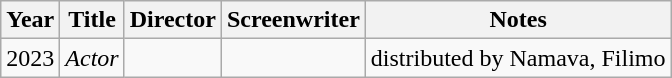<table class="wikitable">
<tr>
<th>Year</th>
<th>Title</th>
<th>Director</th>
<th>Screenwriter</th>
<th>Notes</th>
</tr>
<tr>
<td>2023</td>
<td><em>Actor</em></td>
<td></td>
<td></td>
<td>distributed by Namava, Filimo</td>
</tr>
</table>
